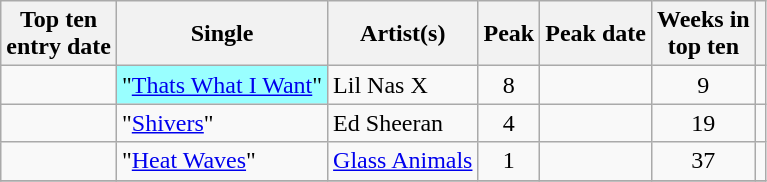<table class="wikitable sortable">
<tr>
<th>Top ten<br>entry date</th>
<th>Single</th>
<th>Artist(s)</th>
<th data-sort-type="number">Peak</th>
<th>Peak date</th>
<th data-sort-type="number">Weeks in<br>top ten</th>
<th></th>
</tr>
<tr>
<td></td>
<td style= "background:#9ff;">"<a href='#'>Thats What I Want</a>" </td>
<td>Lil Nas X</td>
<td style="text-align:center;">8</td>
<td></td>
<td style="text-align:center;">9</td>
<td style="text-align:center;"></td>
</tr>
<tr>
<td></td>
<td>"<a href='#'>Shivers</a>"</td>
<td>Ed Sheeran</td>
<td style="text-align:center;">4</td>
<td></td>
<td style="text-align:center;">19</td>
<td style="text-align:center;"></td>
</tr>
<tr>
<td></td>
<td>"<a href='#'>Heat Waves</a>"</td>
<td><a href='#'>Glass Animals</a></td>
<td style="text-align:center;">1</td>
<td></td>
<td style="text-align:center;">37</td>
<td style="text-align:center;"></td>
</tr>
<tr>
</tr>
</table>
